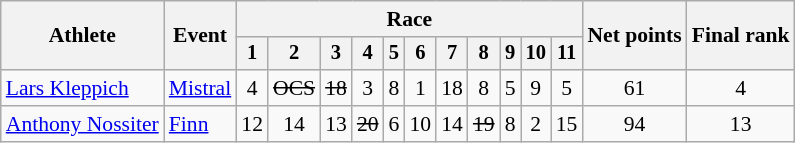<table class="wikitable" style="font-size:90%">
<tr>
<th rowspan=2>Athlete</th>
<th rowspan=2>Event</th>
<th colspan=11>Race</th>
<th rowspan=2>Net points</th>
<th rowspan=2>Final rank</th>
</tr>
<tr style="font-size:95%">
<th>1</th>
<th>2</th>
<th>3</th>
<th>4</th>
<th>5</th>
<th>6</th>
<th>7</th>
<th>8</th>
<th>9</th>
<th>10</th>
<th>11</th>
</tr>
<tr align=center>
<td align=left><a href='#'>Lars Kleppich</a></td>
<td align=left><a href='#'>Mistral</a></td>
<td>4</td>
<td><s>OCS</s></td>
<td><s>18</s></td>
<td>3</td>
<td>8</td>
<td>1</td>
<td>18</td>
<td>8</td>
<td>5</td>
<td>9</td>
<td>5</td>
<td>61</td>
<td>4</td>
</tr>
<tr align=center>
<td align=left><a href='#'>Anthony Nossiter</a></td>
<td align=left><a href='#'>Finn</a></td>
<td>12</td>
<td>14</td>
<td>13</td>
<td><s>20</s></td>
<td>6</td>
<td>10</td>
<td>14</td>
<td><s>19</s></td>
<td>8</td>
<td>2</td>
<td>15</td>
<td>94</td>
<td>13</td>
</tr>
</table>
